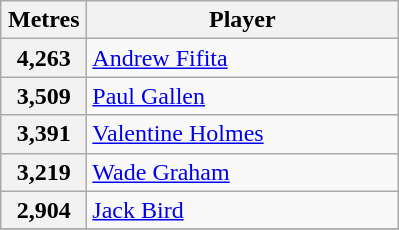<table class="wikitable" style="text-align:left;">
<tr>
<th width=50>Metres</th>
<th width=200>Player</th>
</tr>
<tr>
<th>4,263</th>
<td> <a href='#'>Andrew Fifita</a></td>
</tr>
<tr>
<th>3,509</th>
<td> <a href='#'>Paul Gallen</a></td>
</tr>
<tr>
<th>3,391</th>
<td> <a href='#'>Valentine Holmes</a></td>
</tr>
<tr>
<th>3,219</th>
<td> <a href='#'>Wade Graham</a></td>
</tr>
<tr>
<th>2,904</th>
<td> <a href='#'>Jack Bird</a></td>
</tr>
<tr>
</tr>
</table>
